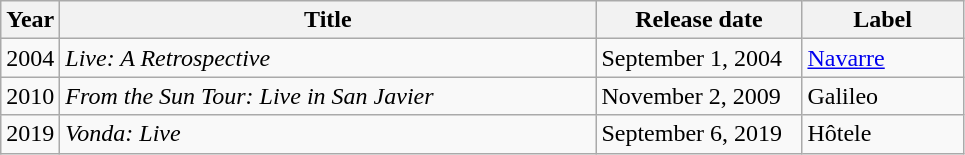<table class="wikitable plainrowheaders">
<tr>
<th scope="col">Year</th>
<th scope="col" width="350">Title</th>
<th scope="col" width="130">Release date</th>
<th scope="col" width="100">Label</th>
</tr>
<tr>
<td>2004</td>
<td><em>Live: A Retrospective</em></td>
<td>September 1, 2004</td>
<td><a href='#'>Navarre</a></td>
</tr>
<tr>
<td>2010</td>
<td><em>From the Sun Tour: Live in San Javier</em></td>
<td>November 2, 2009</td>
<td>Galileo</td>
</tr>
<tr>
<td>2019</td>
<td><em>Vonda: Live</em></td>
<td>September 6, 2019</td>
<td>Hôtele</td>
</tr>
</table>
